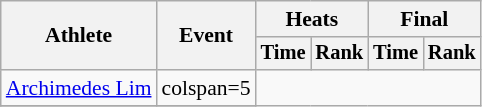<table class="wikitable" style="font-size:90%">
<tr>
<th rowspan=2>Athlete</th>
<th rowspan=2>Event</th>
<th colspan=2>Heats</th>
<th colspan=2>Final</th>
</tr>
<tr style="font-size:95%">
<th>Time</th>
<th>Rank</th>
<th>Time</th>
<th>Rank</th>
</tr>
<tr>
<td><a href='#'>Archimedes Lim</a></td>
<td>colspan=5</td>
</tr>
<tr>
</tr>
</table>
